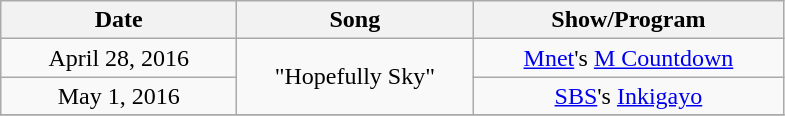<table class="wikitable plainrowheaders" style="text-align:center">
<tr>
<th style="width:150px;">Date</th>
<th style="width:150px;">Song</th>
<th style="width:200px;">Show/Program</th>
</tr>
<tr>
<td>April 28, 2016</td>
<td rowspan=2>"Hopefully Sky"</td>
<td><a href='#'>Mnet</a>'s <a href='#'>M Countdown</a></td>
</tr>
<tr>
<td>May 1, 2016</td>
<td><a href='#'>SBS</a>'s <a href='#'>Inkigayo</a></td>
</tr>
<tr>
</tr>
</table>
